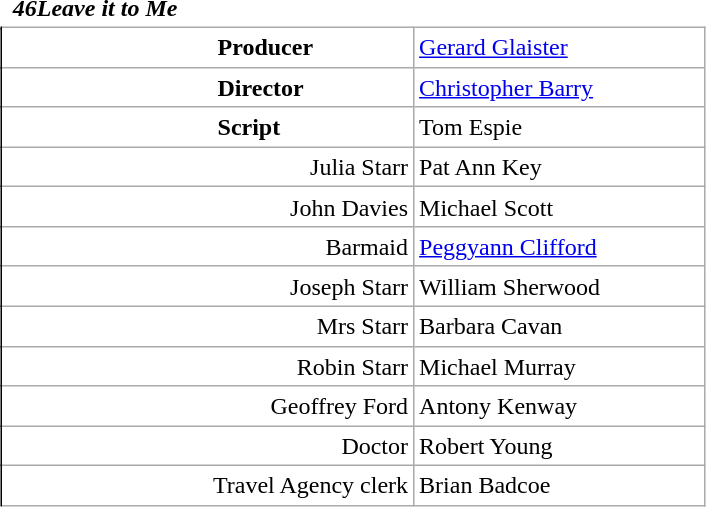<table class="wikitable mw-collapsible mw-collapsed" style="vertical-align:top;margin:auto 2em;line-height:1.2;min-width:33em;display: inline-table;background-color:inherit;border:none;">
<tr>
<td class=unsortable style="border:hidden;line-height:1.67;text-align:center;margin-left:-1em;padding-left:0.5em;min-width:1.0em;"></td>
<td class=unsortable style="border:none;padding-left:0.5em;text-align:left;min-width:16.5em;font-weight:700;font-style:italic;">46Leave it to Me</td>
<td class=unsortable style="border:none;text-align:right;font-weight:normal;font-family:Courier;font-size:95%;letter-spacing:-1pt;min-width:8.5em;padding-right:0.2em;"></td>
<td class=unsortable style="border:hidden;min-width:3.5em;padding-left:0;"></td>
<td class=unsortable style="border:hidden;min-width:3.5em;font-size:95%;"></td>
</tr>
<tr>
<td rowspan=100 style="border:none thin;border-right-style :solid;"></td>
</tr>
<tr>
<td style="text-align:left;padding-left:9.0em;font-weight:bold;">Producer</td>
<td colspan=2><a href='#'>Gerard Glaister</a></td>
</tr>
<tr>
<td style="text-align:left;padding-left:9.0em;font-weight:bold;">Director</td>
<td colspan=2><a href='#'>Christopher Barry</a></td>
</tr>
<tr>
<td style="text-align:left;padding-left:9.0em;font-weight:bold;">Script</td>
<td colspan=2>Tom Espie</td>
</tr>
<tr>
<td style="text-align:right;">Julia Starr</td>
<td colspan=2>Pat Ann Key</td>
</tr>
<tr>
<td style="text-align:right;">John Davies</td>
<td colspan=2>Michael Scott</td>
</tr>
<tr>
<td style="text-align:right;">Barmaid</td>
<td colspan=2><a href='#'>Peggyann Clifford</a></td>
</tr>
<tr>
<td style="text-align:right;">Joseph Starr</td>
<td colspan=2>William Sherwood</td>
</tr>
<tr>
<td style="text-align:right;">Mrs Starr</td>
<td colspan=2>Barbara Cavan</td>
</tr>
<tr>
<td style="text-align:right;">Robin Starr</td>
<td colspan=2>Michael Murray</td>
</tr>
<tr>
<td style="text-align:right;">Geoffrey Ford</td>
<td colspan=2>Antony Kenway</td>
</tr>
<tr>
<td style="text-align:right;">Doctor</td>
<td colspan=2>Robert Young</td>
</tr>
<tr>
<td style="text-align:right;">Travel Agency clerk</td>
<td colspan=2>Brian Badcoe</td>
</tr>
</table>
